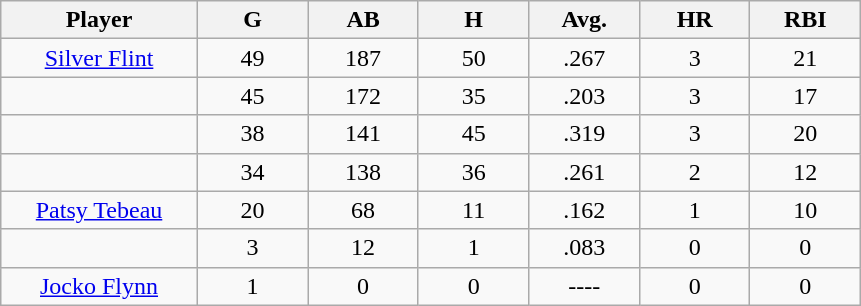<table class="wikitable sortable">
<tr>
<th bgcolor="#DDDDFF" width="16%">Player</th>
<th bgcolor="#DDDDFF" width="9%">G</th>
<th bgcolor="#DDDDFF" width="9%">AB</th>
<th bgcolor="#DDDDFF" width="9%">H</th>
<th bgcolor="#DDDDFF" width="9%">Avg.</th>
<th bgcolor="#DDDDFF" width="9%">HR</th>
<th bgcolor="#DDDDFF" width="9%">RBI</th>
</tr>
<tr align="center">
<td><a href='#'>Silver Flint</a></td>
<td>49</td>
<td>187</td>
<td>50</td>
<td>.267</td>
<td>3</td>
<td>21</td>
</tr>
<tr align="center">
<td></td>
<td>45</td>
<td>172</td>
<td>35</td>
<td>.203</td>
<td>3</td>
<td>17</td>
</tr>
<tr align="center">
<td></td>
<td>38</td>
<td>141</td>
<td>45</td>
<td>.319</td>
<td>3</td>
<td>20</td>
</tr>
<tr align="center">
<td></td>
<td>34</td>
<td>138</td>
<td>36</td>
<td>.261</td>
<td>2</td>
<td>12</td>
</tr>
<tr align="center">
<td><a href='#'>Patsy Tebeau</a></td>
<td>20</td>
<td>68</td>
<td>11</td>
<td>.162</td>
<td>1</td>
<td>10</td>
</tr>
<tr align="center">
<td></td>
<td>3</td>
<td>12</td>
<td>1</td>
<td>.083</td>
<td>0</td>
<td>0</td>
</tr>
<tr align="center">
<td><a href='#'>Jocko Flynn</a></td>
<td>1</td>
<td>0</td>
<td>0</td>
<td>----</td>
<td>0</td>
<td>0</td>
</tr>
</table>
